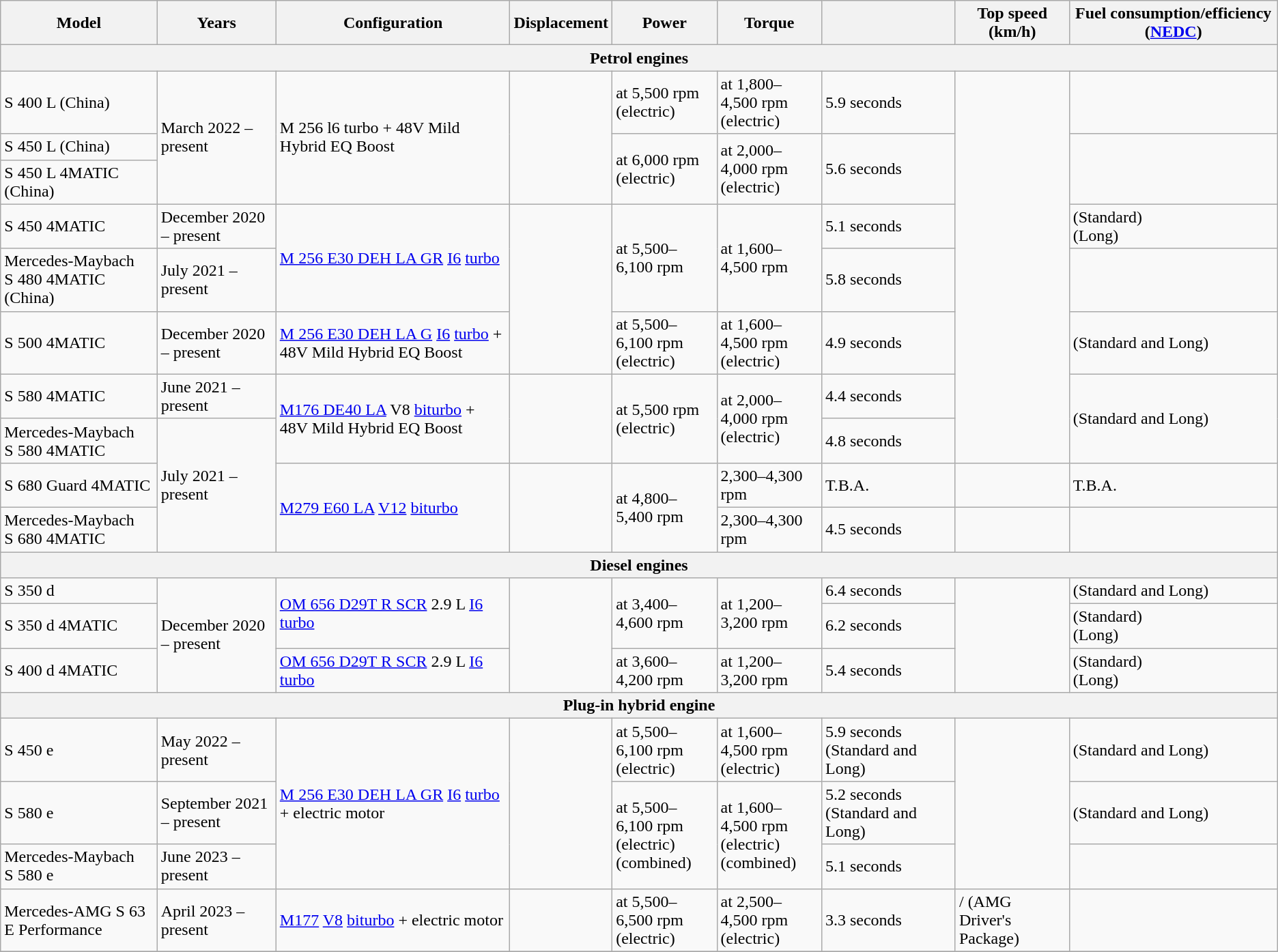<table class="wikitable">
<tr>
<th>Model</th>
<th>Years</th>
<th>Configuration</th>
<th>Displacement</th>
<th>Power</th>
<th>Torque</th>
<th></th>
<th>Top speed (km/h)</th>
<th>Fuel consumption/efficiency (<a href='#'>NEDC</a>)</th>
</tr>
<tr>
<th colspan="9" style="text-align:center">Petrol engines</th>
</tr>
<tr>
<td>S 400 L (China)</td>
<td rowspan="3">March 2022 – present</td>
<td rowspan="3">M 256 l6 turbo + 48V Mild Hybrid EQ Boost</td>
<td rowspan="3"></td>
<td> at 5,500 rpm<br> (electric)</td>
<td> at 1,800–4,500 rpm<br> (electric)</td>
<td>5.9 seconds</td>
<td rowspan="8"></td>
<td></td>
</tr>
<tr>
<td>S 450 L (China)</td>
<td rowspan="2"> at 6,000 rpm<br> (electric)</td>
<td rowspan="2"> at 2,000–4,000 rpm<br> (electric)</td>
<td rowspan="2">5.6 seconds</td>
<td rowspan="2"></td>
</tr>
<tr>
<td>S 450 L 4MATIC (China)</td>
</tr>
<tr>
<td>S 450 4MATIC</td>
<td>December 2020 – present</td>
<td rowspan="2"><a href='#'>M 256 E30 DEH LA GR</a> <a href='#'>I6</a> <a href='#'>turbo</a></td>
<td rowspan="3"></td>
<td rowspan="2"> at 5,500–6,100 rpm</td>
<td rowspan="2"> at 1,600–4,500 rpm</td>
<td>5.1 seconds</td>
<td> (Standard)<br> (Long)</td>
</tr>
<tr>
<td>Mercedes-Maybach<br>S 480 4MATIC (China)</td>
<td>July 2021 – present</td>
<td>5.8 seconds</td>
<td></td>
</tr>
<tr>
<td>S 500 4MATIC</td>
<td>December 2020 – present</td>
<td><a href='#'>M 256 E30 DEH LA G</a> <a href='#'>I6</a> <a href='#'>turbo</a> + 48V Mild Hybrid EQ Boost</td>
<td> at 5,500–6,100 rpm<br> (electric)</td>
<td> at 1,600–4,500 rpm<br> (electric)</td>
<td>4.9 seconds</td>
<td> (Standard and Long)</td>
</tr>
<tr>
<td>S 580 4MATIC</td>
<td>June 2021 – present</td>
<td rowspan="2"><a href='#'>M176 DE40 LA</a> V8 <a href='#'>biturbo</a> + 48V Mild Hybrid EQ Boost</td>
<td rowspan="2"></td>
<td rowspan="2"> at 5,500 rpm<br> (electric)</td>
<td rowspan="2"> at 2,000–4,000 rpm<br> (electric)</td>
<td>4.4 seconds</td>
<td rowspan="2"> (Standard and Long)</td>
</tr>
<tr>
<td>Mercedes-Maybach<br>S 580 4MATIC</td>
<td rowspan="3">July 2021 – present</td>
<td>4.8 seconds</td>
</tr>
<tr>
<td>S 680 Guard 4MATIC</td>
<td rowspan="2"><a href='#'>M279 E60 LA</a> <a href='#'>V12</a> <a href='#'>biturbo</a></td>
<td rowspan="2"></td>
<td rowspan="2"> at 4,800–5,400 rpm</td>
<td> 2,300–4,300 rpm</td>
<td>T.B.A.</td>
<td></td>
<td>T.B.A.</td>
</tr>
<tr>
<td>Mercedes-Maybach<br>S 680 4MATIC</td>
<td> 2,300–4,300 rpm</td>
<td>4.5 seconds</td>
<td></td>
<td></td>
</tr>
<tr>
<th colspan="9" style="text-align:center">Diesel engines</th>
</tr>
<tr>
<td>S 350 d</td>
<td rowspan="3">December 2020 – present</td>
<td rowspan="2"><a href='#'>OM 656 D29T R SCR</a> 2.9 L <a href='#'>I6</a> <a href='#'>turbo</a></td>
<td rowspan="3"></td>
<td rowspan="2"> at 3,400–4,600 rpm</td>
<td rowspan="2"> at 1,200–3,200 rpm</td>
<td>6.4 seconds</td>
<td rowspan="3"></td>
<td> (Standard and Long)</td>
</tr>
<tr>
<td>S 350 d 4MATIC</td>
<td>6.2 seconds</td>
<td> (Standard)<br> (Long)</td>
</tr>
<tr>
<td>S 400 d 4MATIC</td>
<td><a href='#'>OM 656 D29T R SCR</a> 2.9 L <a href='#'>I6</a> <a href='#'>turbo</a></td>
<td> at 3,600–4,200 rpm</td>
<td> at 1,200–3,200 rpm</td>
<td>5.4 seconds</td>
<td> (Standard)<br> (Long)</td>
</tr>
<tr>
<th colspan="9" style="text-align:center">Plug-in hybrid engine</th>
</tr>
<tr>
<td>S 450 e</td>
<td>May 2022 – present</td>
<td rowspan="3"><a href='#'>M 256 E30 DEH LA GR</a> <a href='#'>I6</a> <a href='#'>turbo</a> + electric motor</td>
<td rowspan="3"></td>
<td> at 5,500–6,100 rpm<br> (electric)</td>
<td> at 1,600–4,500 rpm<br> (electric)</td>
<td>5.9 seconds (Standard and Long)</td>
<td rowspan="3"></td>
<td> (Standard and Long)</td>
</tr>
<tr>
<td>S 580 e</td>
<td>September 2021 – present</td>
<td rowspan="2"> at 5,500–6,100 rpm<br> (electric)<br> (combined)</td>
<td rowspan="2"> at 1,600–4,500 rpm<br> (electric)<br> (combined)</td>
<td>5.2 seconds (Standard and Long)</td>
<td> (Standard and Long)</td>
</tr>
<tr>
<td>Mercedes-Maybach<br>S 580 e</td>
<td>June 2023 – present</td>
<td>5.1 seconds</td>
<td></td>
</tr>
<tr>
<td>Mercedes-AMG S 63 E Performance</td>
<td>April 2023 – present</td>
<td><a href='#'>M177</a> <a href='#'>V8</a> <a href='#'>biturbo</a> + electric motor</td>
<td></td>
<td> at 5,500–6,500 rpm<br> (electric)</td>
<td> at 2,500–4,500 rpm<br> (electric)</td>
<td>3.3 seconds</td>
<td>/ (AMG Driver's Package)</td>
<td></td>
</tr>
<tr>
</tr>
</table>
